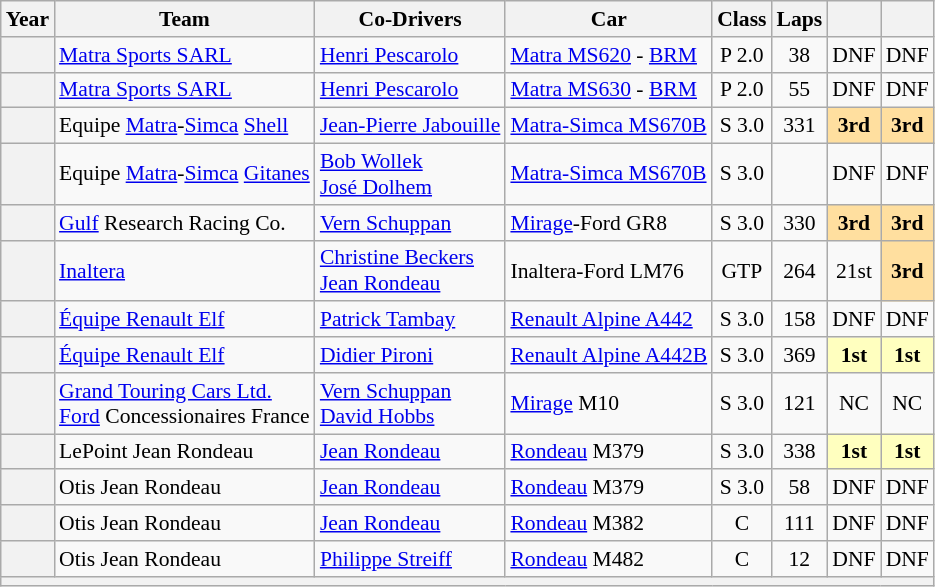<table class="wikitable" style="font-size:90%; text-align:center;">
<tr>
<th>Year</th>
<th>Team</th>
<th>Co-Drivers</th>
<th>Car</th>
<th>Class</th>
<th>Laps</th>
<th></th>
<th></th>
</tr>
<tr>
<th></th>
<td align="left"> <a href='#'>Matra Sports SARL</a></td>
<td align="left"> <a href='#'>Henri Pescarolo</a></td>
<td align="left"><a href='#'>Matra MS620</a> - <a href='#'>BRM</a></td>
<td>P 2.0</td>
<td>38</td>
<td>DNF</td>
<td>DNF</td>
</tr>
<tr>
<th></th>
<td align="left"> <a href='#'>Matra Sports SARL</a></td>
<td align="left"> <a href='#'>Henri Pescarolo</a></td>
<td align="left"><a href='#'>Matra MS630</a> - <a href='#'>BRM</a></td>
<td>P 2.0</td>
<td>55</td>
<td>DNF</td>
<td>DNF</td>
</tr>
<tr>
<th></th>
<td align="left"> Equipe <a href='#'>Matra</a>-<a href='#'>Simca</a> <a href='#'>Shell</a></td>
<td align="left"> <a href='#'>Jean-Pierre Jabouille</a></td>
<td align="left"><a href='#'>Matra-Simca MS670B</a></td>
<td>S 3.0</td>
<td>331</td>
<td style="background:#FFDF9F;"><strong>3rd</strong></td>
<td style="background:#FFDF9F;"><strong>3rd</strong></td>
</tr>
<tr>
<th></th>
<td align="left"> Equipe <a href='#'>Matra</a>-<a href='#'>Simca</a> <a href='#'>Gitanes</a></td>
<td align="left"> <a href='#'>Bob Wollek</a><br> <a href='#'>José Dolhem</a></td>
<td align="left"><a href='#'>Matra-Simca MS670B</a></td>
<td>S 3.0</td>
<td></td>
<td>DNF</td>
<td>DNF</td>
</tr>
<tr>
<th></th>
<td align="left"> <a href='#'>Gulf</a> Research Racing Co.</td>
<td align="left"> <a href='#'>Vern Schuppan</a></td>
<td align="left"><a href='#'>Mirage</a>-Ford GR8</td>
<td>S 3.0</td>
<td>330</td>
<td style="background:#FFDF9F;"><strong>3rd</strong></td>
<td style="background:#FFDF9F;"><strong>3rd</strong></td>
</tr>
<tr>
<th></th>
<td align="left"> <a href='#'>Inaltera</a></td>
<td align="left"> <a href='#'>Christine Beckers</a><br> <a href='#'>Jean Rondeau</a></td>
<td align="left">Inaltera-Ford LM76</td>
<td>GTP</td>
<td>264</td>
<td>21st</td>
<td style="background:#FFDF9F;"><strong>3rd</strong></td>
</tr>
<tr>
<th></th>
<td align="left"> <a href='#'>Équipe Renault Elf</a></td>
<td align="left"> <a href='#'>Patrick Tambay</a></td>
<td align="left"><a href='#'>Renault Alpine A442</a></td>
<td>S 3.0</td>
<td>158</td>
<td>DNF</td>
<td>DNF</td>
</tr>
<tr>
<th></th>
<td align="left"> <a href='#'>Équipe Renault Elf</a></td>
<td align="left"> <a href='#'>Didier Pironi</a></td>
<td align="left"><a href='#'>Renault Alpine A442B</a></td>
<td>S 3.0</td>
<td>369</td>
<td style="background:#FFFFBF;"><strong>1st</strong></td>
<td style="background:#FFFFBF;"><strong>1st</strong></td>
</tr>
<tr>
<th></th>
<td align="left"> <a href='#'>Grand Touring Cars Ltd.</a><br> <a href='#'>Ford</a> Concessionaires France</td>
<td align="left"> <a href='#'>Vern Schuppan</a><br> <a href='#'>David Hobbs</a></td>
<td align="left"><a href='#'>Mirage</a> M10</td>
<td>S 3.0</td>
<td>121</td>
<td>NC</td>
<td>NC</td>
</tr>
<tr>
<th></th>
<td align="left"> LePoint Jean Rondeau</td>
<td align="left"> <a href='#'>Jean Rondeau</a></td>
<td align="left"><a href='#'>Rondeau</a> M379</td>
<td>S 3.0</td>
<td>338</td>
<td style="background:#FFFFBF;"><strong>1st</strong></td>
<td style="background:#FFFFBF;"><strong>1st</strong></td>
</tr>
<tr>
<th></th>
<td align="left"> Otis Jean Rondeau</td>
<td align="left"> <a href='#'>Jean Rondeau</a></td>
<td align="left"><a href='#'>Rondeau</a> M379</td>
<td>S 3.0</td>
<td>58</td>
<td>DNF</td>
<td>DNF</td>
</tr>
<tr>
<th></th>
<td align="left"> Otis Jean Rondeau</td>
<td align="left"> <a href='#'>Jean Rondeau</a></td>
<td align="left"><a href='#'>Rondeau</a> M382</td>
<td>C</td>
<td>111</td>
<td>DNF</td>
<td>DNF</td>
</tr>
<tr>
<th></th>
<td align="left"> Otis Jean Rondeau</td>
<td align="left"> <a href='#'>Philippe Streiff</a></td>
<td align="left"><a href='#'>Rondeau</a> M482</td>
<td>C</td>
<td>12</td>
<td>DNF</td>
<td>DNF</td>
</tr>
<tr>
<th colspan="8"></th>
</tr>
</table>
